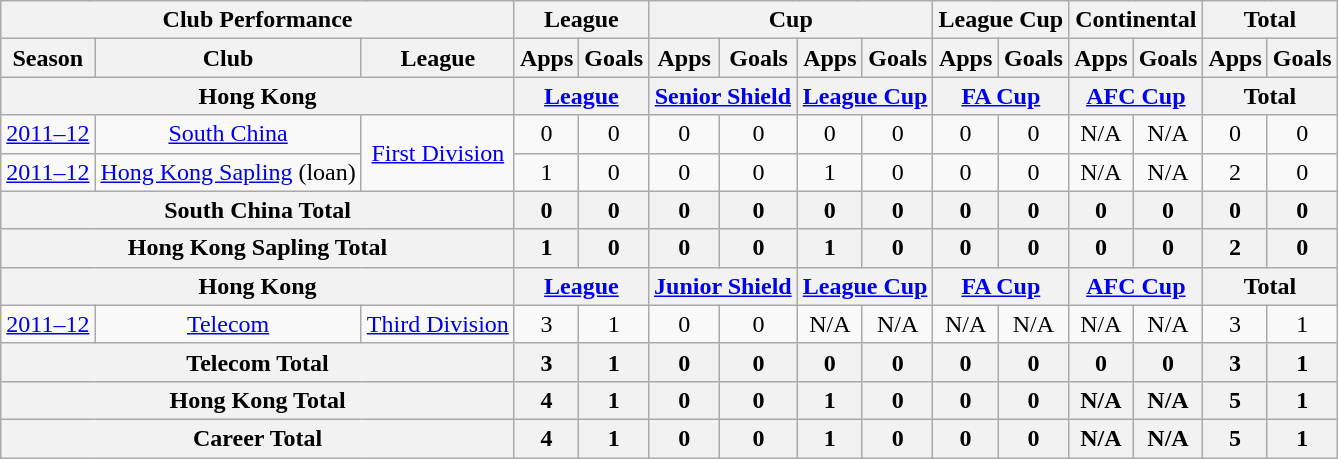<table class="wikitable" style="text-align: center;">
<tr>
<th colspan="3">Club Performance</th>
<th colspan="2">League</th>
<th colspan="4">Cup</th>
<th colspan="2">League Cup</th>
<th colspan="2">Continental</th>
<th colspan="2">Total</th>
</tr>
<tr>
<th>Season</th>
<th>Club</th>
<th>League</th>
<th>Apps</th>
<th>Goals</th>
<th>Apps</th>
<th>Goals</th>
<th>Apps</th>
<th>Goals</th>
<th>Apps</th>
<th>Goals</th>
<th>Apps</th>
<th>Goals</th>
<th>Apps</th>
<th>Goals</th>
</tr>
<tr>
<th colspan="3">Hong Kong</th>
<th colspan="2"><a href='#'>League</a></th>
<th colspan="2"><a href='#'>Senior Shield</a></th>
<th colspan="2"><a href='#'>League Cup</a></th>
<th colspan="2"><a href='#'>FA Cup</a></th>
<th colspan="2"><a href='#'>AFC Cup</a></th>
<th colspan="2">Total</th>
</tr>
<tr>
<td><a href='#'>2011–12</a></td>
<td rowspan="1" valign="center"><a href='#'>South China</a></td>
<td rowspan="2"><a href='#'>First Division</a></td>
<td>0</td>
<td>0</td>
<td>0</td>
<td>0</td>
<td>0</td>
<td>0</td>
<td>0</td>
<td>0</td>
<td>N/A</td>
<td>N/A</td>
<td>0</td>
<td>0</td>
</tr>
<tr>
<td><a href='#'>2011–12</a></td>
<td rowspan="1" valign="center"><a href='#'>Hong Kong Sapling</a> (loan)</td>
<td>1</td>
<td>0</td>
<td>0</td>
<td>0</td>
<td>1</td>
<td>0</td>
<td>0</td>
<td>0</td>
<td>N/A</td>
<td>N/A</td>
<td>2</td>
<td>0</td>
</tr>
<tr>
<th colspan="3">South China Total</th>
<th>0</th>
<th>0</th>
<th>0</th>
<th>0</th>
<th>0</th>
<th>0</th>
<th>0</th>
<th>0</th>
<th>0</th>
<th>0</th>
<th>0</th>
<th>0</th>
</tr>
<tr>
<th colspan="3">Hong Kong Sapling Total</th>
<th>1</th>
<th>0</th>
<th>0</th>
<th>0</th>
<th>1</th>
<th>0</th>
<th>0</th>
<th>0</th>
<th>0</th>
<th>0</th>
<th>2</th>
<th>0</th>
</tr>
<tr>
<th colspan="3">Hong Kong</th>
<th colspan="2"><a href='#'>League</a></th>
<th colspan="2"><a href='#'>Junior Shield</a></th>
<th colspan="2"><a href='#'>League Cup</a></th>
<th colspan="2"><a href='#'>FA Cup</a></th>
<th colspan="2"><a href='#'>AFC Cup</a></th>
<th colspan="2">Total</th>
</tr>
<tr>
<td><a href='#'>2011–12</a></td>
<td rowspan="1" valign="center"><a href='#'>Telecom</a></td>
<td><a href='#'>Third Division</a></td>
<td>3</td>
<td>1</td>
<td>0</td>
<td>0</td>
<td>N/A</td>
<td>N/A</td>
<td>N/A</td>
<td>N/A</td>
<td>N/A</td>
<td>N/A</td>
<td>3</td>
<td>1</td>
</tr>
<tr>
<th colspan="3">Telecom Total</th>
<th>3</th>
<th>1</th>
<th>0</th>
<th>0</th>
<th>0</th>
<th>0</th>
<th>0</th>
<th>0</th>
<th>0</th>
<th>0</th>
<th>3</th>
<th>1</th>
</tr>
<tr>
<th colspan="3">Hong Kong Total</th>
<th>4</th>
<th>1</th>
<th>0</th>
<th>0</th>
<th>1</th>
<th>0</th>
<th>0</th>
<th>0</th>
<th>N/A</th>
<th>N/A</th>
<th>5</th>
<th>1</th>
</tr>
<tr>
<th colspan="3">Career Total</th>
<th>4</th>
<th>1</th>
<th>0</th>
<th>0</th>
<th>1</th>
<th>0</th>
<th>0</th>
<th>0</th>
<th>N/A</th>
<th>N/A</th>
<th>5</th>
<th>1</th>
</tr>
</table>
